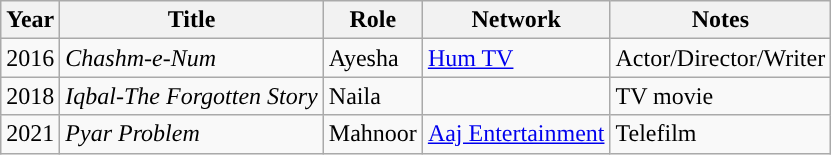<table class="wikitable">
<tr>
<th>Year</th>
<th>Title</th>
<th>Role</th>
<th>Network</th>
<th>Notes</th>
</tr>
<tr>
<td>2016</td>
<td><em>Chashm-e-Num</em></td>
<td>Ayesha</td>
<td><a href='#'>Hum TV</a></td>
<td>Actor/Director/Writer</td>
</tr>
<tr>
<td>2018</td>
<td><em>Iqbal-The Forgotten Story</em></td>
<td>Naila</td>
<td></td>
<td>TV movie</td>
</tr>
<tr>
<td>2021</td>
<td><em>Pyar Problem</em></td>
<td>Mahnoor</td>
<td><a href='#'>Aaj Entertainment</a></td>
<td>Telefilm</td>
</tr>
</table>
